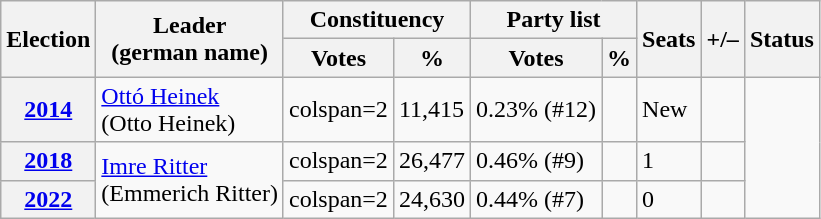<table class="wikitable">
<tr>
<th rowspan=2>Election</th>
<th rowspan=2>Leader<br>(german name)</th>
<th colspan=2>Constituency</th>
<th colspan=2>Party list</th>
<th rowspan=2>Seats</th>
<th rowspan=2>+/–</th>
<th rowspan=2>Status</th>
</tr>
<tr>
<th>Votes</th>
<th>%</th>
<th>Votes</th>
<th>%</th>
</tr>
<tr>
<th><a href='#'>2014</a></th>
<td><a href='#'>Ottó Heinek</a><br>(Otto Heinek)</td>
<td>colspan=2 </td>
<td>11,415</td>
<td>0.23% (#12)</td>
<td></td>
<td>New</td>
<td></td>
</tr>
<tr>
<th><a href='#'>2018</a></th>
<td rowspan=2><a href='#'>Imre Ritter</a><br>(Emmerich Ritter)</td>
<td>colspan=2 </td>
<td>26,477</td>
<td>0.46% (#9)</td>
<td></td>
<td> 1</td>
<td><br></td>
</tr>
<tr>
<th><a href='#'>2022</a></th>
<td>colspan=2 </td>
<td>24,630</td>
<td>0.44% (#7)</td>
<td></td>
<td> 0</td>
<td><br></td>
</tr>
</table>
